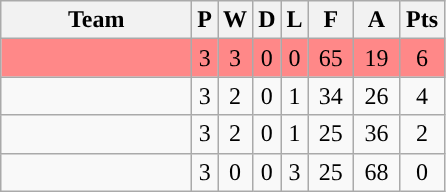<table class="wikitable" style="text-align:center;">
<tr>
<th width="120px">Team</th>
<th>P</th>
<th>W</th>
<th>D</th>
<th>L</th>
<th width="23px">F</th>
<th width="23px">A</th>
<th width="23px">Pts</th>
</tr>
<tr bgcolor="#FF8888">
<td></td>
<td>3</td>
<td>3</td>
<td>0</td>
<td>0</td>
<td>65</td>
<td>19</td>
<td>6</td>
</tr>
<tr>
<td></td>
<td>3</td>
<td>2</td>
<td>0</td>
<td>1</td>
<td>34</td>
<td>26</td>
<td>4</td>
</tr>
<tr>
<td></td>
<td>3</td>
<td>2</td>
<td>0</td>
<td>1</td>
<td>25</td>
<td>36</td>
<td>2</td>
</tr>
<tr>
<td></td>
<td>3</td>
<td>0</td>
<td>0</td>
<td>3</td>
<td>25</td>
<td>68</td>
<td>0</td>
</tr>
</table>
